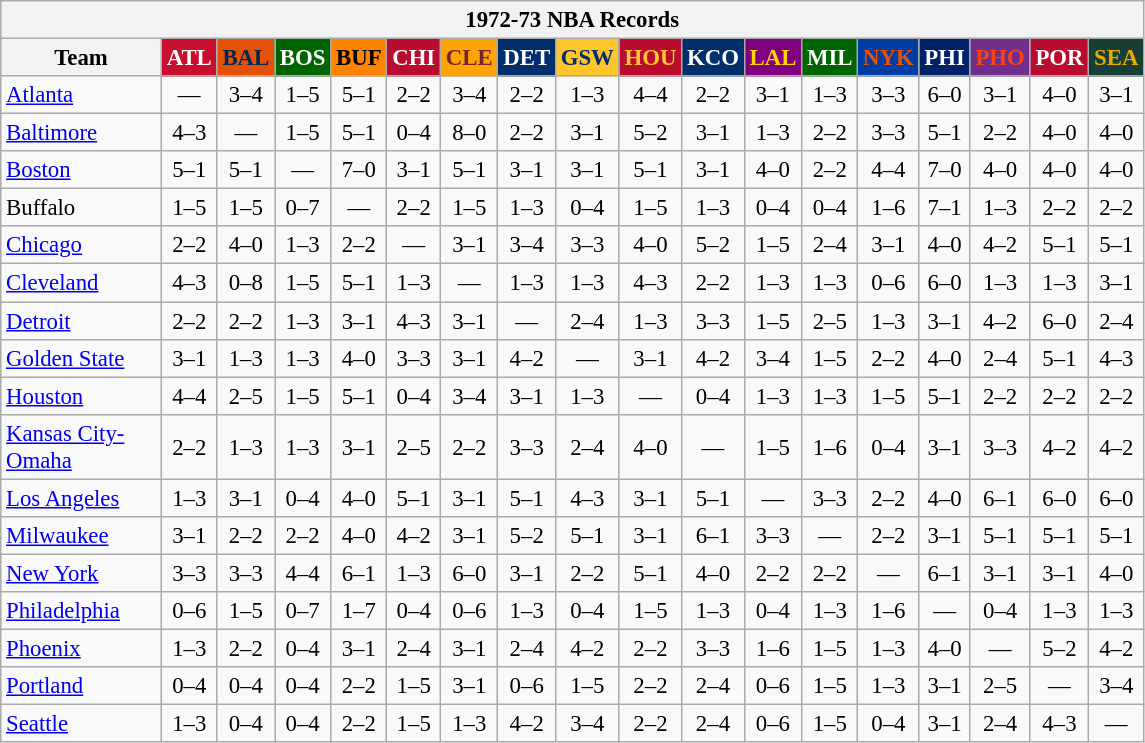<table class="wikitable" style="font-size:95%; text-align:center;">
<tr>
<th colspan=18>1972-73 NBA Records</th>
</tr>
<tr>
<th width=100>Team</th>
<th style="background:#C90F2E;color:#FFFFFF;width=35">ATL</th>
<th style="background:#E45206;color:#002854;width=35">BAL</th>
<th style="background:#006400;color:#FFFFFF;width=35">BOS</th>
<th style="background:#FF8201;color:#000000;width=35">BUF</th>
<th style="background:#BA0C2F;color:#FFFFFF;width=35">CHI</th>
<th style="background:#FFA402;color:#77222F;width=35">CLE</th>
<th style="background:#012F6B;color:#FFFFFF;width=35">DET</th>
<th style="background:#FFC62C;color:#012F6B;width=35">GSW</th>
<th style="background:#BA0C2F;color:#FEC72E;width=35">HOU</th>
<th style="background:#012F6B;color:#FFFFFF;width=35">KCO</th>
<th style="background:#800080;color:#FFD700;width=35">LAL</th>
<th style="background:#006400;color:#FFFFFF;width=35">MIL</th>
<th style="background:#003EA4;color:#E35208;width=35">NYK</th>
<th style="background:#012268;color:#FFFFFF;width=35">PHI</th>
<th style="background:#702F8B;color:#FA4417;width=35">PHO</th>
<th style="background:#BA0C2F;color:#FFFFFF;width=35">POR</th>
<th style="background:#173F36;color:#EBAA00;width=35">SEA</th>
</tr>
<tr>
<td style="text-align:left;"><a href='#'>Atlanta</a></td>
<td>—</td>
<td>3–4</td>
<td>1–5</td>
<td>5–1</td>
<td>2–2</td>
<td>3–4</td>
<td>2–2</td>
<td>1–3</td>
<td>4–4</td>
<td>2–2</td>
<td>3–1</td>
<td>1–3</td>
<td>3–3</td>
<td>6–0</td>
<td>3–1</td>
<td>4–0</td>
<td>3–1</td>
</tr>
<tr>
<td style="text-align:left;"><a href='#'>Baltimore</a></td>
<td>4–3</td>
<td>—</td>
<td>1–5</td>
<td>5–1</td>
<td>0–4</td>
<td>8–0</td>
<td>2–2</td>
<td>3–1</td>
<td>5–2</td>
<td>3–1</td>
<td>1–3</td>
<td>2–2</td>
<td>3–3</td>
<td>5–1</td>
<td>2–2</td>
<td>4–0</td>
<td>4–0</td>
</tr>
<tr>
<td style="text-align:left;"><a href='#'>Boston</a></td>
<td>5–1</td>
<td>5–1</td>
<td>—</td>
<td>7–0</td>
<td>3–1</td>
<td>5–1</td>
<td>3–1</td>
<td>3–1</td>
<td>5–1</td>
<td>3–1</td>
<td>4–0</td>
<td>2–2</td>
<td>4–4</td>
<td>7–0</td>
<td>4–0</td>
<td>4–0</td>
<td>4–0</td>
</tr>
<tr>
<td style="text-align:left;">Buffalo</td>
<td>1–5</td>
<td>1–5</td>
<td>0–7</td>
<td>—</td>
<td>2–2</td>
<td>1–5</td>
<td>1–3</td>
<td>0–4</td>
<td>1–5</td>
<td>1–3</td>
<td>0–4</td>
<td>0–4</td>
<td>1–6</td>
<td>7–1</td>
<td>1–3</td>
<td>2–2</td>
<td>2–2</td>
</tr>
<tr>
<td style="text-align:left;"><a href='#'>Chicago</a></td>
<td>2–2</td>
<td>4–0</td>
<td>1–3</td>
<td>2–2</td>
<td>—</td>
<td>3–1</td>
<td>3–4</td>
<td>3–3</td>
<td>4–0</td>
<td>5–2</td>
<td>1–5</td>
<td>2–4</td>
<td>3–1</td>
<td>4–0</td>
<td>4–2</td>
<td>5–1</td>
<td>5–1</td>
</tr>
<tr>
<td style="text-align:left;"><a href='#'>Cleveland</a></td>
<td>4–3</td>
<td>0–8</td>
<td>1–5</td>
<td>5–1</td>
<td>1–3</td>
<td>—</td>
<td>1–3</td>
<td>1–3</td>
<td>4–3</td>
<td>2–2</td>
<td>1–3</td>
<td>1–3</td>
<td>0–6</td>
<td>6–0</td>
<td>1–3</td>
<td>1–3</td>
<td>3–1</td>
</tr>
<tr>
<td style="text-align:left;"><a href='#'>Detroit</a></td>
<td>2–2</td>
<td>2–2</td>
<td>1–3</td>
<td>3–1</td>
<td>4–3</td>
<td>3–1</td>
<td>—</td>
<td>2–4</td>
<td>1–3</td>
<td>3–3</td>
<td>1–5</td>
<td>2–5</td>
<td>1–3</td>
<td>3–1</td>
<td>4–2</td>
<td>6–0</td>
<td>2–4</td>
</tr>
<tr>
<td style="text-align:left;"><a href='#'>Golden State</a></td>
<td>3–1</td>
<td>1–3</td>
<td>1–3</td>
<td>4–0</td>
<td>3–3</td>
<td>3–1</td>
<td>4–2</td>
<td>—</td>
<td>3–1</td>
<td>4–2</td>
<td>3–4</td>
<td>1–5</td>
<td>2–2</td>
<td>4–0</td>
<td>2–4</td>
<td>5–1</td>
<td>4–3</td>
</tr>
<tr>
<td style="text-align:left;"><a href='#'>Houston</a></td>
<td>4–4</td>
<td>2–5</td>
<td>1–5</td>
<td>5–1</td>
<td>0–4</td>
<td>3–4</td>
<td>3–1</td>
<td>1–3</td>
<td>—</td>
<td>0–4</td>
<td>1–3</td>
<td>1–3</td>
<td>1–5</td>
<td>5–1</td>
<td>2–2</td>
<td>2–2</td>
<td>2–2</td>
</tr>
<tr>
<td style="text-align:left;"><a href='#'>Kansas City-Omaha</a></td>
<td>2–2</td>
<td>1–3</td>
<td>1–3</td>
<td>3–1</td>
<td>2–5</td>
<td>2–2</td>
<td>3–3</td>
<td>2–4</td>
<td>4–0</td>
<td>—</td>
<td>1–5</td>
<td>1–6</td>
<td>0–4</td>
<td>3–1</td>
<td>3–3</td>
<td>4–2</td>
<td>4–2</td>
</tr>
<tr>
<td style="text-align:left;"><a href='#'>Los Angeles</a></td>
<td>1–3</td>
<td>3–1</td>
<td>0–4</td>
<td>4–0</td>
<td>5–1</td>
<td>3–1</td>
<td>5–1</td>
<td>4–3</td>
<td>3–1</td>
<td>5–1</td>
<td>—</td>
<td>3–3</td>
<td>2–2</td>
<td>4–0</td>
<td>6–1</td>
<td>6–0</td>
<td>6–0</td>
</tr>
<tr>
<td style="text-align:left;"><a href='#'>Milwaukee</a></td>
<td>3–1</td>
<td>2–2</td>
<td>2–2</td>
<td>4–0</td>
<td>4–2</td>
<td>3–1</td>
<td>5–2</td>
<td>5–1</td>
<td>3–1</td>
<td>6–1</td>
<td>3–3</td>
<td>—</td>
<td>2–2</td>
<td>3–1</td>
<td>5–1</td>
<td>5–1</td>
<td>5–1</td>
</tr>
<tr>
<td style="text-align:left;"><a href='#'>New York</a></td>
<td>3–3</td>
<td>3–3</td>
<td>4–4</td>
<td>6–1</td>
<td>1–3</td>
<td>6–0</td>
<td>3–1</td>
<td>2–2</td>
<td>5–1</td>
<td>4–0</td>
<td>2–2</td>
<td>2–2</td>
<td>—</td>
<td>6–1</td>
<td>3–1</td>
<td>3–1</td>
<td>4–0</td>
</tr>
<tr>
<td style="text-align:left;"><a href='#'>Philadelphia</a></td>
<td>0–6</td>
<td>1–5</td>
<td>0–7</td>
<td>1–7</td>
<td>0–4</td>
<td>0–6</td>
<td>1–3</td>
<td>0–4</td>
<td>1–5</td>
<td>1–3</td>
<td>0–4</td>
<td>1–3</td>
<td>1–6</td>
<td>—</td>
<td>0–4</td>
<td>1–3</td>
<td>1–3</td>
</tr>
<tr>
<td style="text-align:left;"><a href='#'>Phoenix</a></td>
<td>1–3</td>
<td>2–2</td>
<td>0–4</td>
<td>3–1</td>
<td>2–4</td>
<td>3–1</td>
<td>2–4</td>
<td>4–2</td>
<td>2–2</td>
<td>3–3</td>
<td>1–6</td>
<td>1–5</td>
<td>1–3</td>
<td>4–0</td>
<td>—</td>
<td>5–2</td>
<td>4–2</td>
</tr>
<tr>
<td style="text-align:left;"><a href='#'>Portland</a></td>
<td>0–4</td>
<td>0–4</td>
<td>0–4</td>
<td>2–2</td>
<td>1–5</td>
<td>3–1</td>
<td>0–6</td>
<td>1–5</td>
<td>2–2</td>
<td>2–4</td>
<td>0–6</td>
<td>1–5</td>
<td>1–3</td>
<td>3–1</td>
<td>2–5</td>
<td>—</td>
<td>3–4</td>
</tr>
<tr>
<td style="text-align:left;"><a href='#'>Seattle</a></td>
<td>1–3</td>
<td>0–4</td>
<td>0–4</td>
<td>2–2</td>
<td>1–5</td>
<td>1–3</td>
<td>4–2</td>
<td>3–4</td>
<td>2–2</td>
<td>2–4</td>
<td>0–6</td>
<td>1–5</td>
<td>0–4</td>
<td>3–1</td>
<td>2–4</td>
<td>4–3</td>
<td>—</td>
</tr>
</table>
